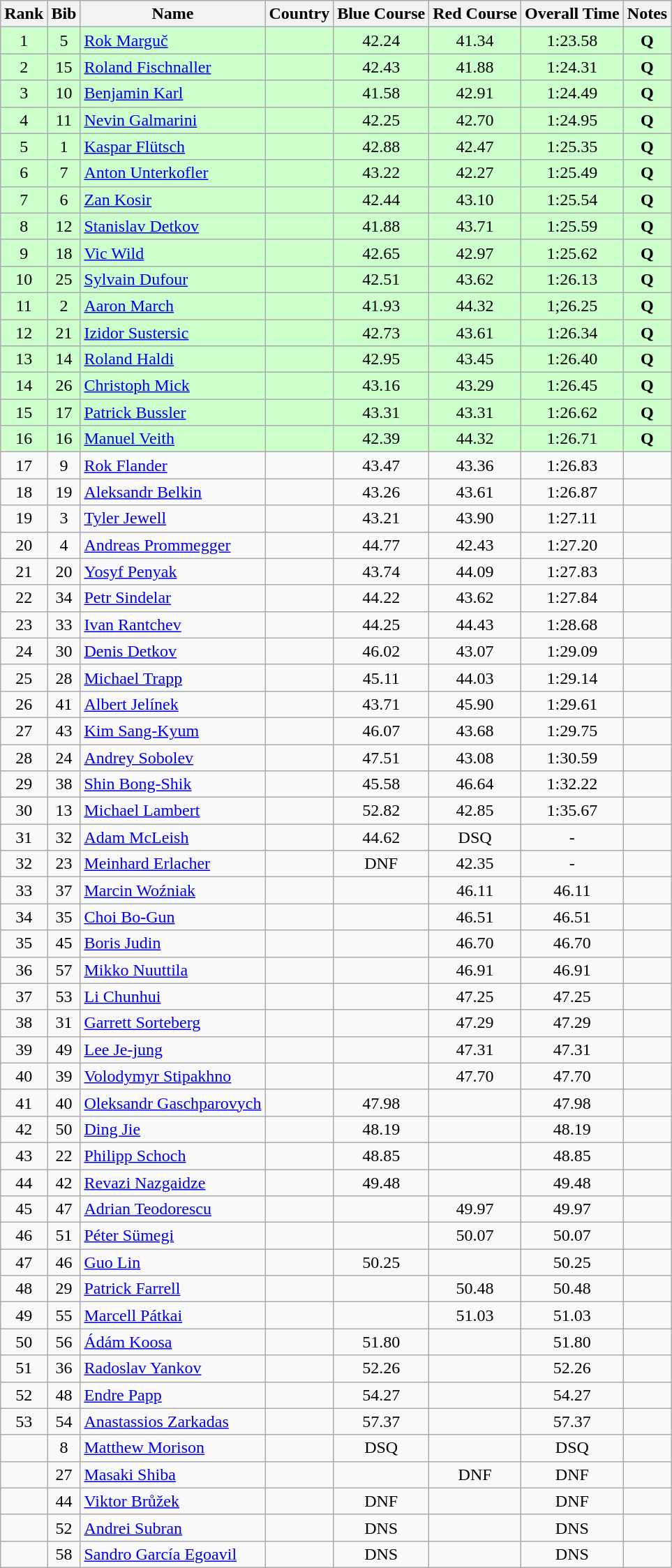<table class="wikitable sortable" style="text-align:center">
<tr>
<th>Rank</th>
<th>Bib</th>
<th>Name</th>
<th>Country</th>
<th>Blue Course</th>
<th>Red Course</th>
<th>Overall Time</th>
<th>Notes</th>
</tr>
<tr bgcolor="#ccffcc">
<td>1</td>
<td>5</td>
<td align=left><a href='#'>Rok Marguč</a></td>
<td align=left></td>
<td>42.24</td>
<td>41.34</td>
<td>1:23.58</td>
<td><strong>Q</strong></td>
</tr>
<tr bgcolor="#ccffcc">
<td>2</td>
<td>15</td>
<td align=left><a href='#'>Roland Fischnaller</a></td>
<td align=left></td>
<td>42.43</td>
<td>41.88</td>
<td>1:24.31</td>
<td><strong>Q</strong></td>
</tr>
<tr bgcolor="#ccffcc">
<td>3</td>
<td>10</td>
<td align=left><a href='#'>Benjamin Karl</a></td>
<td align=left></td>
<td>41.58</td>
<td>42.91</td>
<td>1:24.49</td>
<td><strong>Q</strong></td>
</tr>
<tr bgcolor="#ccffcc">
<td>4</td>
<td>11</td>
<td align=left><a href='#'>Nevin Galmarini</a></td>
<td align=left></td>
<td>42.25</td>
<td>42.70</td>
<td>1:24.95</td>
<td><strong>Q</strong></td>
</tr>
<tr bgcolor="#ccffcc">
<td>5</td>
<td>1</td>
<td align=left><a href='#'>Kaspar Flütsch</a></td>
<td align=left></td>
<td>42.88</td>
<td>42.47</td>
<td>1:25.35</td>
<td><strong>Q</strong></td>
</tr>
<tr bgcolor="#ccffcc">
<td>6</td>
<td>7</td>
<td align=left><a href='#'>Anton Unterkofler</a></td>
<td align=left></td>
<td>43.22</td>
<td>42.27</td>
<td>1:25.49</td>
<td><strong>Q</strong></td>
</tr>
<tr bgcolor="#ccffcc">
<td>7</td>
<td>6</td>
<td align=left><a href='#'>Zan Kosir</a></td>
<td align=left></td>
<td>42.44</td>
<td>43.10</td>
<td>1:25.54</td>
<td><strong>Q</strong></td>
</tr>
<tr bgcolor="#ccffcc">
<td>8</td>
<td>12</td>
<td align=left><a href='#'>Stanislav Detkov</a></td>
<td align=left></td>
<td>41.88</td>
<td>43.71</td>
<td>1:25.59</td>
<td><strong>Q</strong></td>
</tr>
<tr bgcolor="#ccffcc">
<td>9</td>
<td>18</td>
<td align=left><a href='#'>Vic Wild</a></td>
<td align=left></td>
<td>42.65</td>
<td>42.97</td>
<td>1:25.62</td>
<td><strong>Q</strong></td>
</tr>
<tr bgcolor="#ccffcc">
<td>10</td>
<td>25</td>
<td align=left><a href='#'>Sylvain Dufour</a></td>
<td align=left></td>
<td>42.51</td>
<td>43.62</td>
<td>1:26.13</td>
<td><strong>Q</strong></td>
</tr>
<tr bgcolor="#ccffcc">
<td>11</td>
<td>2</td>
<td align=left><a href='#'>Aaron March</a></td>
<td align=left></td>
<td>41.93</td>
<td>44.32</td>
<td>1;26.25</td>
<td><strong>Q</strong></td>
</tr>
<tr bgcolor="#ccffcc">
<td>12</td>
<td>21</td>
<td align=left><a href='#'>Izidor Sustersic</a></td>
<td align=left></td>
<td>42.73</td>
<td>43.61</td>
<td>1:26.34</td>
<td><strong>Q</strong></td>
</tr>
<tr bgcolor="#ccffcc">
<td>13</td>
<td>14</td>
<td align=left><a href='#'>Roland Haldi</a></td>
<td align=left></td>
<td>42.95</td>
<td>43.45</td>
<td>1:26.40</td>
<td><strong>Q</strong></td>
</tr>
<tr bgcolor="#ccffcc">
<td>14</td>
<td>26</td>
<td align=left><a href='#'>Christoph Mick</a></td>
<td align=left></td>
<td>43.16</td>
<td>43.29</td>
<td>1:26.45</td>
<td><strong>Q</strong></td>
</tr>
<tr bgcolor="#ccffcc">
<td>15</td>
<td>17</td>
<td align=left><a href='#'>Patrick Bussler</a></td>
<td align=left></td>
<td>43.31</td>
<td>43.31</td>
<td>1:26.62</td>
<td><strong>Q</strong></td>
</tr>
<tr bgcolor="#ccffcc">
<td>16</td>
<td>16</td>
<td align=left><a href='#'>Manuel Veith</a></td>
<td align=left></td>
<td>42.39</td>
<td>44.32</td>
<td>1:26.71</td>
<td><strong>Q</strong></td>
</tr>
<tr>
<td>17</td>
<td>9</td>
<td align=left><a href='#'>Rok Flander</a></td>
<td align=left></td>
<td>43.47</td>
<td>43.36</td>
<td>1:26.83</td>
<td></td>
</tr>
<tr>
<td>18</td>
<td>19</td>
<td align=left><a href='#'>Aleksandr Belkin</a></td>
<td align=left></td>
<td>43.26</td>
<td>43.61</td>
<td>1:26.87</td>
<td></td>
</tr>
<tr>
<td>19</td>
<td>3</td>
<td align=left><a href='#'>Tyler Jewell</a></td>
<td align=left></td>
<td>43.21</td>
<td>43.90</td>
<td>1:27.11</td>
<td></td>
</tr>
<tr>
<td>20</td>
<td>4</td>
<td align=left><a href='#'>Andreas Prommegger</a></td>
<td align=left></td>
<td>44.77</td>
<td>42.43</td>
<td>1:27.20</td>
<td></td>
</tr>
<tr>
<td>21</td>
<td>20</td>
<td align=left><a href='#'>Yosyf Penyak</a></td>
<td align=left></td>
<td>43.74</td>
<td>44.09</td>
<td>1:27.83</td>
<td></td>
</tr>
<tr>
<td>22</td>
<td>34</td>
<td align=left><a href='#'>Petr Sindelar</a></td>
<td align=left></td>
<td>44.22</td>
<td>43.62</td>
<td>1:27.84</td>
<td></td>
</tr>
<tr>
<td>23</td>
<td>33</td>
<td align=left><a href='#'>Ivan Rantchev</a></td>
<td align=left></td>
<td>44.25</td>
<td>44.43</td>
<td>1:28.68</td>
<td></td>
</tr>
<tr>
<td>24</td>
<td>30</td>
<td align=left><a href='#'>Denis Detkov</a></td>
<td align=left></td>
<td>46.02</td>
<td>43.07</td>
<td>1:29.09</td>
<td></td>
</tr>
<tr>
<td>25</td>
<td>28</td>
<td align=left><a href='#'>Michael Trapp</a></td>
<td align=left></td>
<td>45.11</td>
<td>44.03</td>
<td>1:29.14</td>
<td></td>
</tr>
<tr>
<td>26</td>
<td>41</td>
<td align=left><a href='#'>Albert Jelínek</a></td>
<td align=left></td>
<td>43.71</td>
<td>45.90</td>
<td>1:29.61</td>
<td></td>
</tr>
<tr>
<td>27</td>
<td>43</td>
<td align=left><a href='#'>Kim Sang-Kyum</a></td>
<td align=left></td>
<td>46.07</td>
<td>43.68</td>
<td>1:29.75</td>
<td></td>
</tr>
<tr>
<td>28</td>
<td>24</td>
<td align=left><a href='#'>Andrey Sobolev</a></td>
<td align=left></td>
<td>47.51</td>
<td>43.08</td>
<td>1:30.59</td>
<td></td>
</tr>
<tr>
<td>29</td>
<td>38</td>
<td align=left><a href='#'>Shin Bong-Shik</a></td>
<td align=left></td>
<td>45.58</td>
<td>46.64</td>
<td>1:32.22</td>
<td></td>
</tr>
<tr>
<td>30</td>
<td>13</td>
<td align=left><a href='#'>Michael Lambert</a></td>
<td align=left></td>
<td>52.82</td>
<td>42.85</td>
<td>1:35.67</td>
<td></td>
</tr>
<tr>
<td>31</td>
<td>32</td>
<td align=left><a href='#'>Adam McLeish</a></td>
<td align=left></td>
<td>44.62</td>
<td>DSQ</td>
<td>-</td>
<td></td>
</tr>
<tr>
<td>32</td>
<td>23</td>
<td align=left><a href='#'>Meinhard Erlacher</a></td>
<td align=left></td>
<td>DNF</td>
<td>42.35</td>
<td>-</td>
<td></td>
</tr>
<tr>
<td>33</td>
<td>37</td>
<td align=left><a href='#'>Marcin Woźniak</a></td>
<td align=left></td>
<td></td>
<td>46.11</td>
<td>46.11</td>
<td></td>
</tr>
<tr>
<td>34</td>
<td>35</td>
<td align=left><a href='#'>Choi Bo-Gun</a></td>
<td align=left></td>
<td></td>
<td>46.51</td>
<td>46.51</td>
<td></td>
</tr>
<tr>
<td>35</td>
<td>45</td>
<td align=left><a href='#'>Boris Judin</a></td>
<td align=left></td>
<td></td>
<td>46.70</td>
<td>46.70</td>
<td></td>
</tr>
<tr>
<td>36</td>
<td>57</td>
<td align=left><a href='#'>Mikko Nuuttila</a></td>
<td align=left></td>
<td></td>
<td>46.91</td>
<td>46.91</td>
<td></td>
</tr>
<tr>
<td>37</td>
<td>53</td>
<td align=left><a href='#'>Li Chunhui</a></td>
<td align=left></td>
<td></td>
<td>47.25</td>
<td>47.25</td>
<td></td>
</tr>
<tr>
<td>38</td>
<td>31</td>
<td align=left><a href='#'>Garrett Sorteberg</a></td>
<td align=left></td>
<td></td>
<td>47.29</td>
<td>47.29</td>
<td></td>
</tr>
<tr>
<td>39</td>
<td>49</td>
<td align=left><a href='#'>Lee Je-jung</a></td>
<td align=left></td>
<td></td>
<td>47.31</td>
<td>47.31</td>
<td></td>
</tr>
<tr>
<td>40</td>
<td>39</td>
<td align=left><a href='#'>Volodymyr Stipakhno</a></td>
<td align=left></td>
<td></td>
<td>47.70</td>
<td>47.70</td>
<td></td>
</tr>
<tr>
<td>41</td>
<td>40</td>
<td align=left><a href='#'>Oleksandr Gaschparovych</a></td>
<td align=left></td>
<td>47.98</td>
<td></td>
<td>47.98</td>
<td></td>
</tr>
<tr>
<td>42</td>
<td>50</td>
<td align=left><a href='#'>Ding Jie</a></td>
<td align=left></td>
<td>48.19</td>
<td></td>
<td>48.19</td>
<td></td>
</tr>
<tr>
<td>43</td>
<td>22</td>
<td align=left><a href='#'>Philipp Schoch</a></td>
<td align=left></td>
<td>48.85</td>
<td></td>
<td>48.85</td>
<td></td>
</tr>
<tr>
<td>44</td>
<td>42</td>
<td align=left><a href='#'>Revazi Nazgaidze</a></td>
<td align=left></td>
<td>49.48</td>
<td></td>
<td>49.48</td>
<td></td>
</tr>
<tr>
<td>45</td>
<td>47</td>
<td align=left><a href='#'>Adrian Teodorescu</a></td>
<td align=left></td>
<td></td>
<td>49.97</td>
<td>49.97</td>
<td></td>
</tr>
<tr>
<td>46</td>
<td>51</td>
<td align=left><a href='#'>Péter Sümegi</a></td>
<td align=left></td>
<td></td>
<td>50.07</td>
<td>50.07</td>
<td></td>
</tr>
<tr>
<td>47</td>
<td>46</td>
<td align=left><a href='#'>Guo Lin</a></td>
<td align=left></td>
<td>50.25</td>
<td></td>
<td>50.25</td>
<td></td>
</tr>
<tr>
<td>48</td>
<td>29</td>
<td align=left><a href='#'>Patrick Farrell</a></td>
<td align=left></td>
<td></td>
<td>50.48</td>
<td>50.48</td>
<td></td>
</tr>
<tr>
<td>49</td>
<td>55</td>
<td align=left><a href='#'>Marcell Pátkai</a></td>
<td align=left></td>
<td></td>
<td>51.03</td>
<td>51.03</td>
<td></td>
</tr>
<tr>
<td>50</td>
<td>56</td>
<td align=left><a href='#'>Ádám Koosa</a></td>
<td align=left></td>
<td>51.80</td>
<td></td>
<td>51.80</td>
<td></td>
</tr>
<tr>
<td>51</td>
<td>36</td>
<td align=left><a href='#'>Radoslav Yankov</a></td>
<td align=left></td>
<td>52.26</td>
<td></td>
<td>52.26</td>
<td></td>
</tr>
<tr>
<td>52</td>
<td>48</td>
<td align=left><a href='#'>Endre Papp</a></td>
<td align=left></td>
<td>54.27</td>
<td></td>
<td>54.27</td>
<td></td>
</tr>
<tr>
<td>53</td>
<td>54</td>
<td align=left><a href='#'>Anastassios Zarkadas</a></td>
<td align=left></td>
<td>57.37</td>
<td></td>
<td>57.37</td>
<td></td>
</tr>
<tr>
<td></td>
<td>8</td>
<td align=left><a href='#'>Matthew Morison</a></td>
<td align=left></td>
<td>DSQ</td>
<td></td>
<td>DSQ</td>
<td></td>
</tr>
<tr>
<td></td>
<td>27</td>
<td align=left><a href='#'>Masaki Shiba</a></td>
<td align=left></td>
<td></td>
<td>DNF</td>
<td>DNF</td>
<td></td>
</tr>
<tr>
<td></td>
<td>44</td>
<td align=left><a href='#'>Viktor Brůžek</a></td>
<td align=left></td>
<td>DNF</td>
<td></td>
<td>DNF</td>
<td></td>
</tr>
<tr>
<td></td>
<td>52</td>
<td align=left><a href='#'>Andrei Subran</a></td>
<td align=left></td>
<td>DNS</td>
<td></td>
<td>DNS</td>
<td></td>
</tr>
<tr>
<td></td>
<td>58</td>
<td align=left><a href='#'>Sandro García Egoavil</a></td>
<td align=left></td>
<td>DNS</td>
<td></td>
<td>DNS</td>
<td></td>
</tr>
</table>
